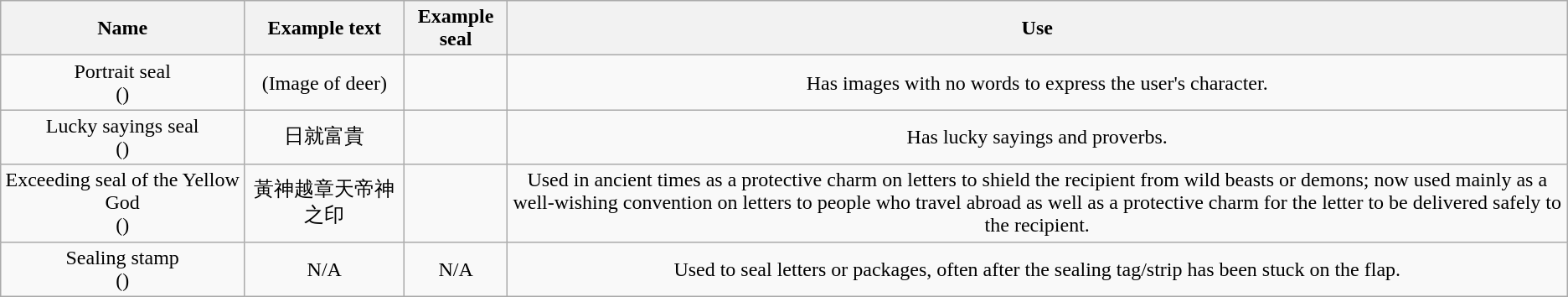<table class="wikitable"  style="text-align:center;">
<tr>
<th style="min-width: 160px;">Name</th>
<th style="min-width: 100px;">Example text</th>
<th>Example seal</th>
<th>Use</th>
</tr>
<tr>
<td>Portrait seal<br>()</td>
<td>(Image of deer)</td>
<td></td>
<td>Has images with no words to express the user's character.</td>
</tr>
<tr>
<td>Lucky sayings seal<br>()</td>
<td>日就富貴</td>
<td></td>
<td>Has lucky sayings and proverbs.</td>
</tr>
<tr>
<td>Exceeding seal of the Yellow God<br>()</td>
<td>黃神越章天帝神之印</td>
<td></td>
<td>Used in ancient times as a protective charm on letters to shield the recipient from wild beasts or demons; now used mainly as a well-wishing convention on letters to people who travel abroad as well as a protective charm for the letter to be delivered safely to the recipient.</td>
</tr>
<tr>
<td>Sealing stamp<br>()</td>
<td>N/A</td>
<td>N/A</td>
<td>Used to seal letters or packages, often after the sealing tag/strip has been stuck on the flap.</td>
</tr>
</table>
